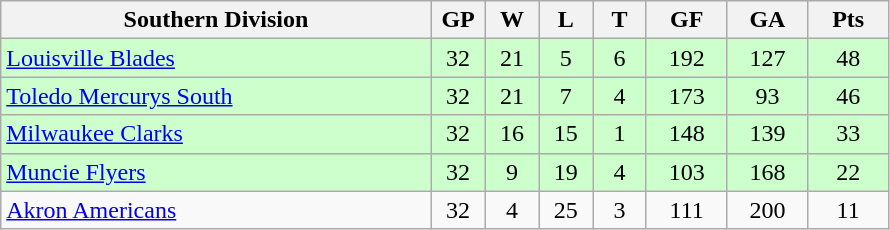<table class="wikitable">
<tr>
<th width="40%">Southern Division</th>
<th width="5%">GP</th>
<th width="5%">W</th>
<th width="5%">L</th>
<th width="5%">T</th>
<th width="7.5%">GF</th>
<th width="7.5%">GA</th>
<th width="7.5%">Pts</th>
</tr>
<tr align="center" bgcolor="#CCFFCC">
<td align="left"><a href='#'>Louisville Blades</a></td>
<td>32</td>
<td>21</td>
<td>5</td>
<td>6</td>
<td>192</td>
<td>127</td>
<td>48</td>
</tr>
<tr align="center" bgcolor="#CCFFCC">
<td align="left"><a href='#'>Toledo Mercurys South</a></td>
<td>32</td>
<td>21</td>
<td>7</td>
<td>4</td>
<td>173</td>
<td>93</td>
<td>46</td>
</tr>
<tr align="center" bgcolor="#CCFFCC">
<td align="left"><a href='#'>Milwaukee Clarks</a></td>
<td>32</td>
<td>16</td>
<td>15</td>
<td>1</td>
<td>148</td>
<td>139</td>
<td>33</td>
</tr>
<tr align="center" bgcolor="#CCFFCC">
<td align="left"><a href='#'>Muncie Flyers</a></td>
<td>32</td>
<td>9</td>
<td>19</td>
<td>4</td>
<td>103</td>
<td>168</td>
<td>22</td>
</tr>
<tr align="center">
<td align="left"><a href='#'>Akron Americans</a></td>
<td>32</td>
<td>4</td>
<td>25</td>
<td>3</td>
<td>111</td>
<td>200</td>
<td>11</td>
</tr>
</table>
